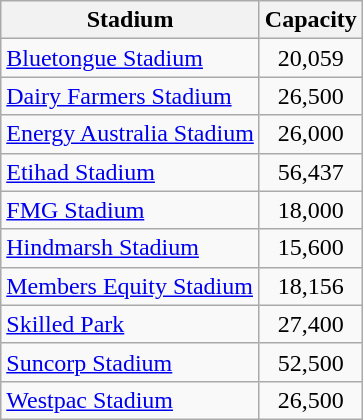<table class="wikitable sortable">
<tr>
<th>Stadium</th>
<th>Capacity</th>
</tr>
<tr>
<td><a href='#'>Bluetongue Stadium</a></td>
<td style="text-align:center;">20,059</td>
</tr>
<tr>
<td><a href='#'>Dairy Farmers Stadium</a></td>
<td style="text-align:center;">26,500</td>
</tr>
<tr>
<td><a href='#'>Energy Australia Stadium</a></td>
<td style="text-align:center;">26,000</td>
</tr>
<tr>
<td><a href='#'>Etihad Stadium</a></td>
<td style="text-align:center;">56,437</td>
</tr>
<tr>
<td><a href='#'>FMG Stadium</a></td>
<td style="text-align:center;">18,000</td>
</tr>
<tr>
<td><a href='#'>Hindmarsh Stadium</a></td>
<td style="text-align:center;">15,600</td>
</tr>
<tr>
<td><a href='#'>Members Equity Stadium</a></td>
<td style="text-align:center;">18,156</td>
</tr>
<tr>
<td><a href='#'>Skilled Park</a></td>
<td style="text-align:center;">27,400</td>
</tr>
<tr>
<td><a href='#'>Suncorp Stadium</a></td>
<td style="text-align:center;">52,500</td>
</tr>
<tr>
<td><a href='#'>Westpac Stadium</a></td>
<td style="text-align:center;">26,500</td>
</tr>
</table>
